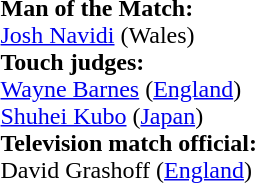<table style="width:100%">
<tr>
<td><br><strong>Man of the Match:</strong>
<br><a href='#'>Josh Navidi</a> (Wales)<br><strong>Touch judges:</strong>
<br><a href='#'>Wayne Barnes</a> (<a href='#'>England</a>)
<br><a href='#'>Shuhei Kubo</a> (<a href='#'>Japan</a>)
<br><strong>Television match official:</strong>
<br>David Grashoff (<a href='#'>England</a>)</td>
</tr>
</table>
